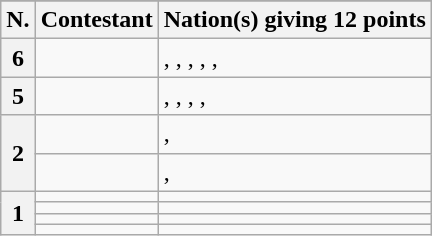<table class="wikitable plainrowheaders">
<tr>
</tr>
<tr>
<th scope="col">N.</th>
<th scope="col">Contestant</th>
<th scope="col">Nation(s) giving 12 points</th>
</tr>
<tr>
<th scope="row">6</th>
<td></td>
<td>, , , <strong></strong>, , </td>
</tr>
<tr>
<th scope="row">5</th>
<td></td>
<td>, , , , </td>
</tr>
<tr>
<th scope="row" rowspan="2">2</th>
<td></td>
<td>, </td>
</tr>
<tr>
<td></td>
<td>, </td>
</tr>
<tr>
<th scope="row" rowspan="4">1</th>
<td></td>
<td></td>
</tr>
<tr>
<td></td>
<td></td>
</tr>
<tr>
<td></td>
<td></td>
</tr>
<tr>
<td></td>
<td></td>
</tr>
</table>
